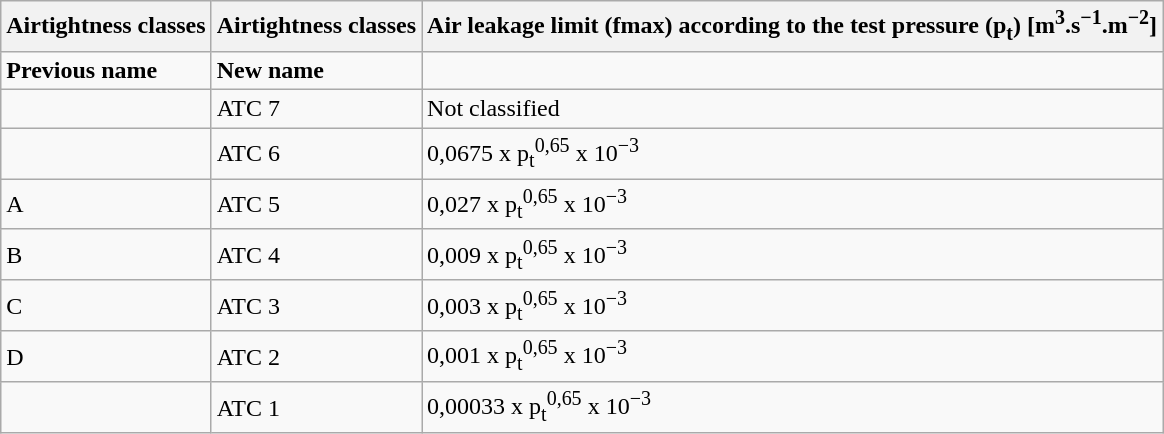<table class="wikitable">
<tr>
<th>Airtightness classes</th>
<th>Airtightness classes</th>
<th>Air leakage limit (fmax) according to the test pressure (p<sub>t</sub>) [m<sup>3</sup>.s<sup>−1</sup>.m<sup>−2</sup>]</th>
</tr>
<tr>
<td><strong>Previous name</strong></td>
<td><strong>New name</strong></td>
<td></td>
</tr>
<tr>
<td></td>
<td>ATC 7</td>
<td>Not classified</td>
</tr>
<tr>
<td></td>
<td>ATC 6</td>
<td>0,0675 x p<sub>t</sub><sup>0,65</sup> x 10<sup>−3</sup></td>
</tr>
<tr>
<td>A</td>
<td>ATC 5</td>
<td>0,027 x p<sub>t</sub><sup>0,65</sup> x 10<sup>−3</sup></td>
</tr>
<tr>
<td>B</td>
<td>ATC 4</td>
<td>0,009 x p<sub>t</sub><sup>0,65</sup> x 10<sup>−3</sup></td>
</tr>
<tr>
<td>C</td>
<td>ATC 3</td>
<td>0,003 x p<sub>t</sub><sup>0,65</sup> x 10<sup>−3</sup></td>
</tr>
<tr>
<td>D</td>
<td>ATC 2</td>
<td>0,001 x p<sub>t</sub><sup>0,65</sup> x 10<sup>−3</sup></td>
</tr>
<tr>
<td></td>
<td>ATC 1</td>
<td>0,00033 x p<sub>t</sub><sup>0,65</sup> x 10<sup>−3</sup></td>
</tr>
</table>
